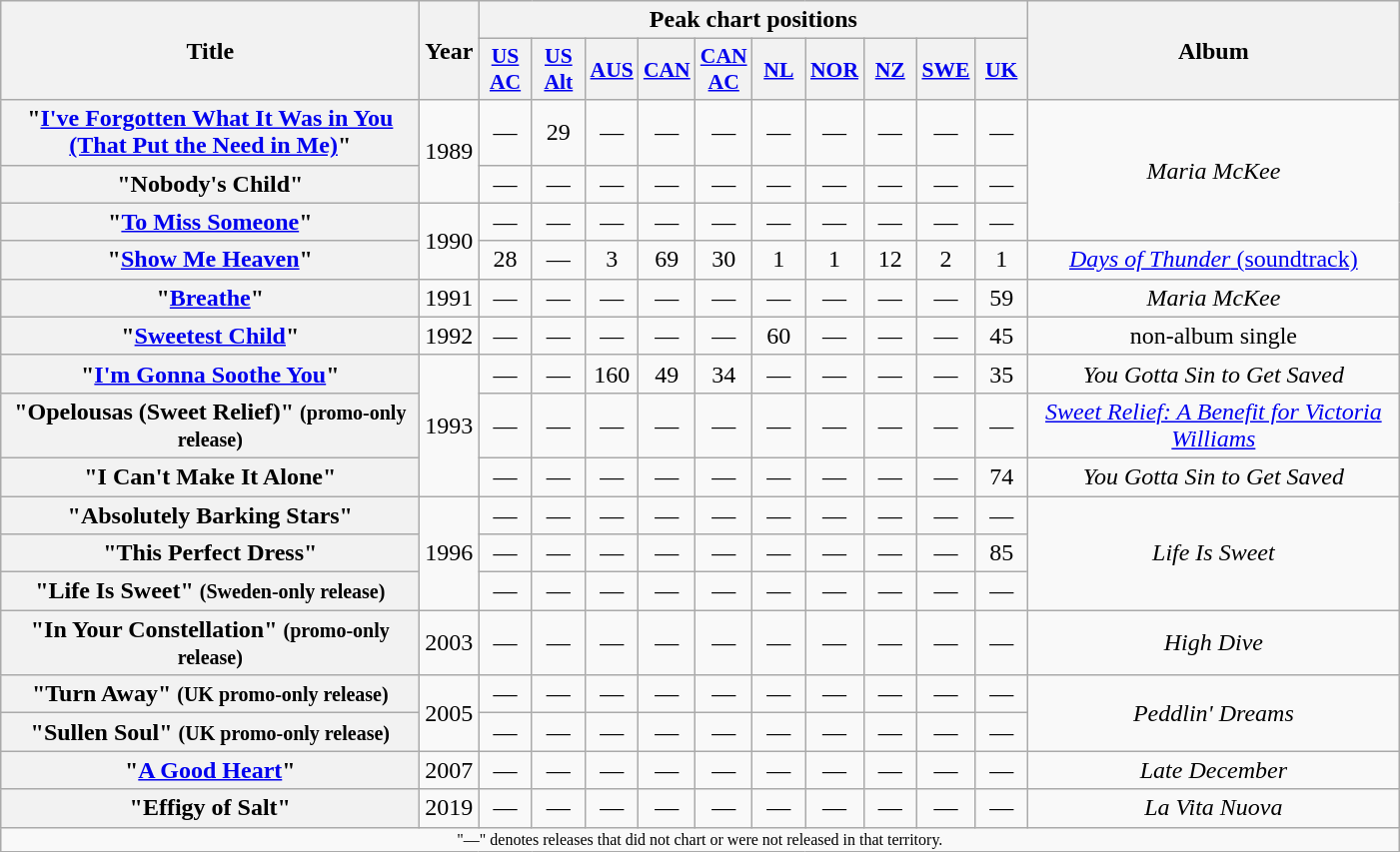<table class="wikitable plainrowheaders" style="text-align:center;">
<tr>
<th rowspan="2" scope="col" style="width:17em;">Title</th>
<th rowspan="2" scope="col" style="width:2em;">Year</th>
<th colspan="10">Peak chart positions</th>
<th rowspan="2" style="width:15em;">Album</th>
</tr>
<tr>
<th scope="col" style="width:2em;font-size:90%;"><a href='#'>US AC</a><br></th>
<th scope="col" style="width:2em;font-size:90%;"><a href='#'>US Alt</a><br></th>
<th scope="col" style="width:2em;font-size:90%;"><a href='#'>AUS</a><br></th>
<th scope="col" style="width:2em;font-size:90%;"><a href='#'>CAN</a><br></th>
<th scope="col" style="width:2em;font-size:90%;"><a href='#'>CAN AC</a><br></th>
<th scope="col" style="width:2em;font-size:90%;"><a href='#'>NL</a><br></th>
<th scope="col" style="width:2em;font-size:90%;"><a href='#'>NOR</a><br></th>
<th scope="col" style="width:2em;font-size:90%;"><a href='#'>NZ</a><br></th>
<th scope="col" style="width:2em;font-size:90%;"><a href='#'>SWE</a><br></th>
<th scope="col" style="width:2em;font-size:90%;"><a href='#'>UK</a><br></th>
</tr>
<tr>
<th scope="row">"<a href='#'>I've Forgotten What It Was in You (That Put the Need in Me)</a>"</th>
<td rowspan="2">1989</td>
<td>—</td>
<td>29</td>
<td>—</td>
<td>—</td>
<td>—</td>
<td>—</td>
<td>—</td>
<td>—</td>
<td>—</td>
<td>—</td>
<td rowspan="3"><em>Maria McKee</em></td>
</tr>
<tr>
<th scope="row">"Nobody's Child"</th>
<td>—</td>
<td>—</td>
<td>—</td>
<td>—</td>
<td>—</td>
<td>—</td>
<td>—</td>
<td>—</td>
<td>—</td>
<td>—</td>
</tr>
<tr>
<th scope="row">"<a href='#'>To Miss Someone</a>"</th>
<td rowspan="2">1990</td>
<td>—</td>
<td>—</td>
<td>—</td>
<td>—</td>
<td>—</td>
<td>—</td>
<td>—</td>
<td>—</td>
<td>—</td>
<td>—</td>
</tr>
<tr>
<th scope="row">"<a href='#'>Show Me Heaven</a>"</th>
<td>28</td>
<td>—</td>
<td>3</td>
<td>69</td>
<td>30</td>
<td>1</td>
<td>1</td>
<td>12</td>
<td>2</td>
<td>1</td>
<td><a href='#'><em>Days of Thunder</em> (soundtrack)</a></td>
</tr>
<tr>
<th scope="row">"<a href='#'>Breathe</a>"</th>
<td>1991</td>
<td>—</td>
<td>—</td>
<td>—</td>
<td>—</td>
<td>—</td>
<td>—</td>
<td>—</td>
<td>—</td>
<td>—</td>
<td>59</td>
<td><em>Maria McKee</em></td>
</tr>
<tr>
<th scope="row">"<a href='#'>Sweetest Child</a>"</th>
<td>1992</td>
<td>—</td>
<td>—</td>
<td>—</td>
<td>—</td>
<td>—</td>
<td>60</td>
<td>—</td>
<td>—</td>
<td>—</td>
<td>45</td>
<td>non-album single</td>
</tr>
<tr>
<th scope="row">"<a href='#'>I'm Gonna Soothe You</a>"</th>
<td rowspan="3">1993</td>
<td>—</td>
<td>—</td>
<td>160</td>
<td>49</td>
<td>34</td>
<td>—</td>
<td>—</td>
<td>—</td>
<td>—</td>
<td>35</td>
<td><em>You Gotta Sin to Get Saved</em></td>
</tr>
<tr>
<th scope="row">"Opelousas (Sweet Relief)" <small>(promo-only release)</small></th>
<td>—</td>
<td>—</td>
<td>—</td>
<td>—</td>
<td>—</td>
<td>—</td>
<td>—</td>
<td>—</td>
<td>—</td>
<td>—</td>
<td><em><a href='#'>Sweet Relief: A Benefit for Victoria Williams</a></em></td>
</tr>
<tr>
<th scope="row">"I Can't Make It Alone"</th>
<td>—</td>
<td>—</td>
<td>—</td>
<td>—</td>
<td>—</td>
<td>—</td>
<td>—</td>
<td>—</td>
<td>—</td>
<td>74</td>
<td><em>You Gotta Sin to Get Saved</em></td>
</tr>
<tr>
<th scope="row">"Absolutely Barking Stars"</th>
<td rowspan="3">1996</td>
<td>—</td>
<td>—</td>
<td>—</td>
<td>—</td>
<td>—</td>
<td>—</td>
<td>—</td>
<td>—</td>
<td>—</td>
<td>—</td>
<td rowspan="3"><em>Life Is Sweet</em></td>
</tr>
<tr>
<th scope="row">"This Perfect Dress"</th>
<td>—</td>
<td>—</td>
<td>—</td>
<td>—</td>
<td>—</td>
<td>—</td>
<td>—</td>
<td>—</td>
<td>—</td>
<td>85</td>
</tr>
<tr>
<th scope="row">"Life Is Sweet" <small>(Sweden-only release)</small></th>
<td>—</td>
<td>—</td>
<td>—</td>
<td>—</td>
<td>—</td>
<td>—</td>
<td>—</td>
<td>—</td>
<td>—</td>
<td>—</td>
</tr>
<tr>
<th scope="row">"In Your Constellation" <small>(promo-only release)</small></th>
<td>2003</td>
<td>—</td>
<td>—</td>
<td>—</td>
<td>—</td>
<td>—</td>
<td>—</td>
<td>—</td>
<td>—</td>
<td>—</td>
<td>—</td>
<td><em>High Dive</em></td>
</tr>
<tr>
<th scope="row">"Turn Away" <small>(UK promo-only release)</small></th>
<td rowspan="2">2005</td>
<td>—</td>
<td>—</td>
<td>—</td>
<td>—</td>
<td>—</td>
<td>—</td>
<td>—</td>
<td>—</td>
<td>—</td>
<td>—</td>
<td rowspan="2"><em>Peddlin' Dreams</em></td>
</tr>
<tr>
<th scope="row">"Sullen Soul" <small>(UK promo-only release)</small></th>
<td>—</td>
<td>—</td>
<td>—</td>
<td>—</td>
<td>—</td>
<td>—</td>
<td>—</td>
<td>—</td>
<td>—</td>
<td>—</td>
</tr>
<tr>
<th scope="row">"<a href='#'>A Good Heart</a>"</th>
<td>2007</td>
<td>—</td>
<td>—</td>
<td>—</td>
<td>—</td>
<td>—</td>
<td>—</td>
<td>—</td>
<td>—</td>
<td>—</td>
<td>—</td>
<td><em>Late December</em></td>
</tr>
<tr>
<th scope="row">"Effigy of Salt"</th>
<td>2019</td>
<td>—</td>
<td>—</td>
<td>—</td>
<td>—</td>
<td>—</td>
<td>—</td>
<td>—</td>
<td>—</td>
<td>—</td>
<td>—</td>
<td><em>La Vita Nuova</em></td>
</tr>
<tr>
<td colspan="13" style="font-size:8pt">"—" denotes releases that did not chart or were not released in that territory.</td>
</tr>
</table>
